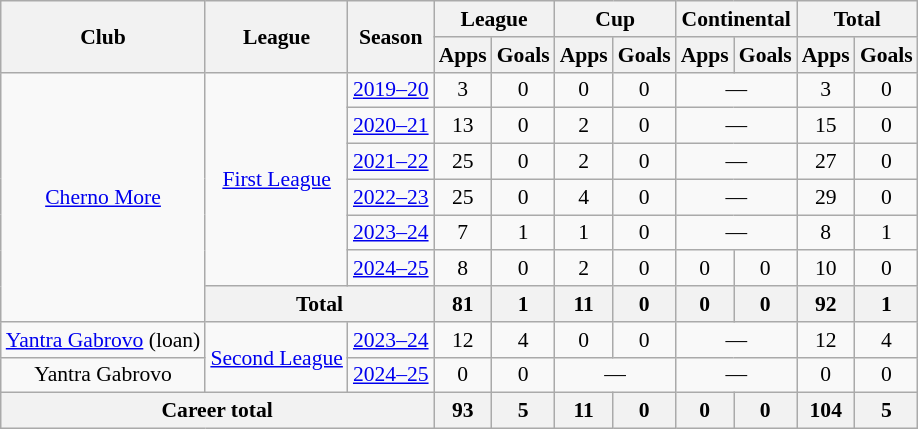<table class="wikitable" style="font-size:90%; text-align: center">
<tr>
<th rowspan=2>Club</th>
<th rowspan=2>League</th>
<th rowspan=2>Season</th>
<th colspan=2>League</th>
<th colspan=2>Cup</th>
<th colspan=2>Continental</th>
<th colspan=2>Total</th>
</tr>
<tr>
<th>Apps</th>
<th>Goals</th>
<th>Apps</th>
<th>Goals</th>
<th>Apps</th>
<th>Goals</th>
<th>Apps</th>
<th>Goals</th>
</tr>
<tr>
<td rowspan=7 valign="center"><a href='#'>Cherno More</a></td>
<td rowspan="6"><a href='#'>First League</a></td>
<td><a href='#'>2019–20</a></td>
<td>3</td>
<td>0</td>
<td>0</td>
<td>0</td>
<td colspan="2">—</td>
<td>3</td>
<td>0</td>
</tr>
<tr>
<td><a href='#'>2020–21</a></td>
<td>13</td>
<td>0</td>
<td>2</td>
<td>0</td>
<td colspan="2">—</td>
<td>15</td>
<td>0</td>
</tr>
<tr>
<td><a href='#'>2021–22</a></td>
<td>25</td>
<td>0</td>
<td>2</td>
<td>0</td>
<td colspan="2">—</td>
<td>27</td>
<td>0</td>
</tr>
<tr>
<td><a href='#'>2022–23</a></td>
<td>25</td>
<td>0</td>
<td>4</td>
<td>0</td>
<td colspan="2">—</td>
<td>29</td>
<td>0</td>
</tr>
<tr>
<td><a href='#'>2023–24</a></td>
<td>7</td>
<td>1</td>
<td>1</td>
<td>0</td>
<td colspan="2">—</td>
<td>8</td>
<td>1</td>
</tr>
<tr>
<td><a href='#'>2024–25</a></td>
<td>8</td>
<td>0</td>
<td>2</td>
<td>0</td>
<td>0</td>
<td>0</td>
<td>10</td>
<td>0</td>
</tr>
<tr>
<th colspan=2>Total</th>
<th>81</th>
<th>1</th>
<th>11</th>
<th>0</th>
<th>0</th>
<th>0</th>
<th>92</th>
<th>1</th>
</tr>
<tr>
<td valign="center"><a href='#'>Yantra Gabrovo</a> (loan)</td>
<td rowspan=2><a href='#'>Second League</a></td>
<td><a href='#'>2023–24</a></td>
<td>12</td>
<td>4</td>
<td>0</td>
<td>0</td>
<td colspan="2">—</td>
<td>12</td>
<td>4</td>
</tr>
<tr>
<td valign="center">Yantra Gabrovo</td>
<td><a href='#'>2024–25</a></td>
<td>0</td>
<td>0</td>
<td colspan="2">—</td>
<td colspan="2">—</td>
<td>0</td>
<td>0</td>
</tr>
<tr>
<th colspan=3>Career total</th>
<th>93</th>
<th>5</th>
<th>11</th>
<th>0</th>
<th>0</th>
<th>0</th>
<th>104</th>
<th>5</th>
</tr>
</table>
